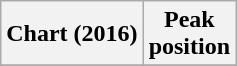<table class="wikitable plainrowheaders" style="text-align:center">
<tr>
<th scope="col">Chart (2016)</th>
<th scope="col">Peak<br>position</th>
</tr>
<tr>
</tr>
</table>
